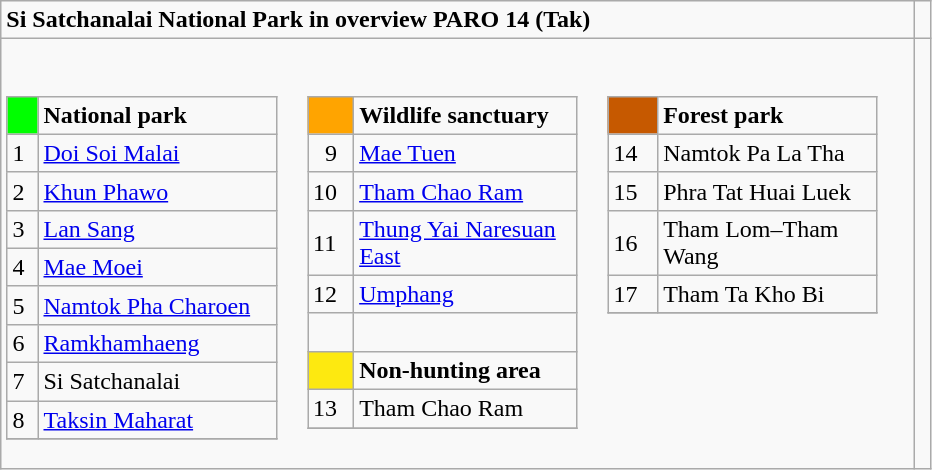<table role="presentation" class="wikitable mw-collapsible mw-collapsed">
<tr>
<td><strong>Si Satchanalai National Park in overview PARO 14 (Tak)</strong></td>
<td> </td>
</tr>
<tr>
<td><br><table class= "wikitable" style= "width:30%; display:inline-table;">
<tr>
<td style="width:3%; background:#00FF00;"> </td>
<td style="width:27%;"><strong>National park</strong></td>
</tr>
<tr>
<td>1</td>
<td><a href='#'>Doi Soi Malai</a></td>
</tr>
<tr>
<td>2</td>
<td><a href='#'>Khun Phawo</a></td>
</tr>
<tr>
<td>3</td>
<td><a href='#'>Lan Sang</a></td>
</tr>
<tr>
<td>4</td>
<td><a href='#'>Mae Moei</a></td>
</tr>
<tr>
<td>5</td>
<td><a href='#'>Namtok Pha Charoen</a></td>
</tr>
<tr>
<td>6</td>
<td><a href='#'>Ramkhamhaeng</a></td>
</tr>
<tr>
<td>7</td>
<td>Si Satchanalai</td>
</tr>
<tr>
<td>8</td>
<td><a href='#'>Taksin Maharat</a></td>
</tr>
<tr>
</tr>
</table>
<table class= "wikitable" style= "width:30%; display:inline-table;">
<tr>
<td style="background:#FFA400;"> </td>
<td><strong>Wildlife sanctuary</strong></td>
</tr>
<tr>
<td>  9</td>
<td><a href='#'>Mae Tuen</a></td>
</tr>
<tr>
<td>10</td>
<td><a href='#'>Tham Chao Ram</a></td>
</tr>
<tr>
<td>11</td>
<td><a href='#'>Thung Yai Naresuan East</a></td>
</tr>
<tr>
<td>12</td>
<td><a href='#'>Umphang</a></td>
</tr>
<tr>
<td>  </td>
</tr>
<tr>
<td style="width:3%; background:#FDE910;"> </td>
<td style="width:30%;"><strong>Non-hunting area</strong></td>
</tr>
<tr>
<td>13</td>
<td>Tham Chao Ram</td>
</tr>
<tr>
</tr>
</table>
<table class= "wikitable" style= "width:30%; display:inline-table;">
<tr>
<td style="width:3%; background:#C65900;"> </td>
<td style="width:27%;"><strong>Forest park</strong></td>
</tr>
<tr>
<td>14</td>
<td>Namtok Pa La Tha</td>
</tr>
<tr>
<td>15</td>
<td>Phra Tat Huai Luek</td>
</tr>
<tr>
<td>16</td>
<td>Tham Lom–Tham Wang</td>
</tr>
<tr>
<td>17</td>
<td>Tham Ta Kho Bi</td>
</tr>
<tr>
</tr>
</table>
</td>
</tr>
</table>
